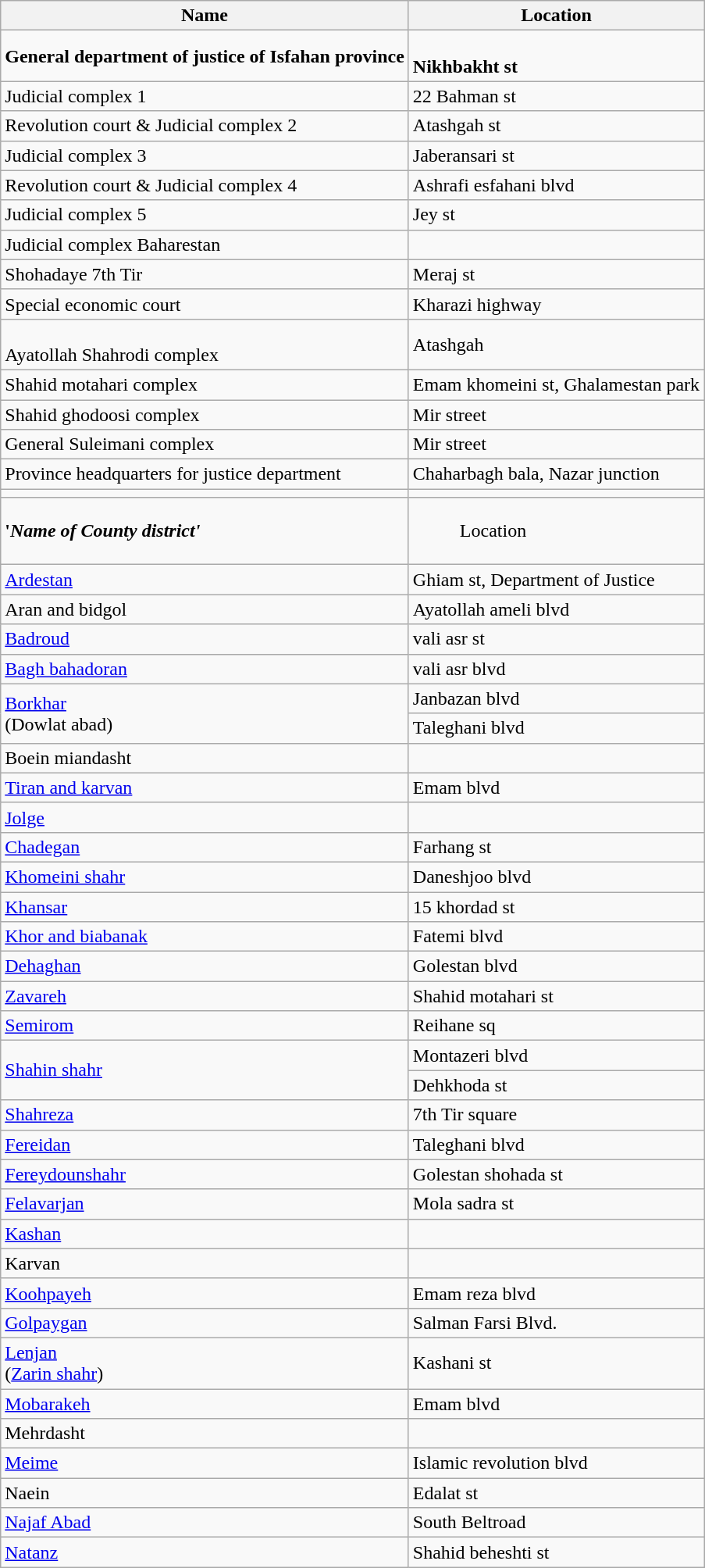<table class="wikitable">
<tr>
<th>Name</th>
<th>Location</th>
</tr>
<tr>
<td><strong>General department of justice of Isfahan province</strong></td>
<td><br><strong>Nikhbakht st</strong></td>
</tr>
<tr>
<td>Judicial complex  1</td>
<td>22 Bahman st</td>
</tr>
<tr>
<td>Revolution court & Judicial complex  2</td>
<td>Atashgah st</td>
</tr>
<tr>
<td>Judicial complex  3</td>
<td>Jaberansari st</td>
</tr>
<tr>
<td>Revolution court & Judicial complex  4</td>
<td>Ashrafi esfahani blvd</td>
</tr>
<tr>
<td>Judicial complex  5</td>
<td>Jey st</td>
</tr>
<tr>
<td>Judicial complex  Baharestan</td>
<td></td>
</tr>
<tr>
<td>Shohadaye 7th Tir</td>
<td>Meraj st</td>
</tr>
<tr>
<td>Special economic court</td>
<td>Kharazi highway</td>
</tr>
<tr>
<td><br>Ayatollah Shahrodi complex</td>
<td>Atashgah</td>
</tr>
<tr>
<td>Shahid motahari complex</td>
<td>Emam khomeini st, Ghalamestan park</td>
</tr>
<tr>
<td>Shahid ghodoosi complex</td>
<td>Mir street</td>
</tr>
<tr>
<td>General Suleimani complex</td>
<td>Mir street</td>
</tr>
<tr>
<td>Province headquarters for justice department</td>
<td>Chaharbagh bala, Nazar junction</td>
</tr>
<tr>
<td></td>
<td></td>
</tr>
<tr>
<td><strong>'<em>Name of County district'<strong><em></td>
<td><blockquote></strong>Location<strong></blockquote></td>
</tr>
<tr>
<td><a href='#'>Ardestan</a></td>
<td>Ghiam st, Department of Justice</td>
</tr>
<tr>
<td>Aran and bidgol</td>
<td>Ayatollah ameli blvd</td>
</tr>
<tr>
<td><a href='#'>Badroud</a></td>
<td>vali asr st</td>
</tr>
<tr>
<td><a href='#'>Bagh bahadoran</a></td>
<td>vali asr blvd</td>
</tr>
<tr>
<td rowspan="2"><a href='#'>Borkhar</a><br>(Dowlat abad)</td>
<td>Janbazan blvd</td>
</tr>
<tr>
<td>Taleghani blvd</td>
</tr>
<tr>
<td>Boein miandasht</td>
<td></td>
</tr>
<tr>
<td><a href='#'>Tiran and karvan</a></td>
<td>Emam blvd</td>
</tr>
<tr>
<td><a href='#'>Jolge</a></td>
<td></td>
</tr>
<tr>
<td><a href='#'>Chadegan</a></td>
<td>Farhang st</td>
</tr>
<tr>
<td><a href='#'>Khomeini shahr</a></td>
<td>Daneshjoo blvd</td>
</tr>
<tr>
<td><a href='#'>Khansar</a></td>
<td>15 khordad st</td>
</tr>
<tr>
<td><a href='#'>Khor and biabanak</a></td>
<td>Fatemi blvd</td>
</tr>
<tr>
<td><a href='#'>Dehaghan</a></td>
<td>Golestan blvd</td>
</tr>
<tr>
<td><a href='#'>Zavareh</a></td>
<td>Shahid motahari st</td>
</tr>
<tr>
<td><a href='#'>Semirom</a></td>
<td>Reihane sq</td>
</tr>
<tr>
<td rowspan="2"><a href='#'>Shahin shahr</a></td>
<td></em>Montazeri blvd<em></td>
</tr>
<tr>
<td>Dehkhoda st</td>
</tr>
<tr>
<td><a href='#'>Shahreza</a></td>
<td>7th Tir square</td>
</tr>
<tr>
<td><a href='#'>Fereidan</a></td>
<td>Taleghani blvd</td>
</tr>
<tr>
<td><a href='#'>Fereydounshahr</a></td>
<td>Golestan shohada st</td>
</tr>
<tr>
<td><a href='#'>Felavarjan</a></td>
<td>Mola sadra st</td>
</tr>
<tr>
<td><a href='#'>Kashan</a></td>
<td></td>
</tr>
<tr>
<td>Karvan</td>
<td></td>
</tr>
<tr>
<td><a href='#'>Koohpayeh</a></td>
<td>Emam reza blvd</td>
</tr>
<tr>
<td><a href='#'>Golpaygan</a></td>
<td>Salman Farsi Blvd.</td>
</tr>
<tr>
<td><a href='#'>Lenjan</a><br>(<a href='#'>Zarin shahr</a>)</td>
<td>Kashani st</td>
</tr>
<tr>
<td><a href='#'>Mobarakeh</a></td>
<td>Emam blvd</td>
</tr>
<tr>
<td>Mehrdasht</td>
<td></td>
</tr>
<tr>
<td><a href='#'>Meime</a></td>
<td>Islamic revolution blvd</td>
</tr>
<tr>
<td>Naein</td>
<td>Edalat st</td>
</tr>
<tr>
<td><a href='#'>Najaf Abad</a></td>
<td>South Beltroad</td>
</tr>
<tr>
<td><a href='#'>Natanz</a></td>
<td>Shahid beheshti st</td>
</tr>
</table>
